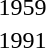<table>
<tr>
<td>1959</td>
<td></td>
<td></td>
<td></td>
</tr>
<tr>
<td>1991</td>
<td></td>
<td></td>
<td></td>
</tr>
</table>
